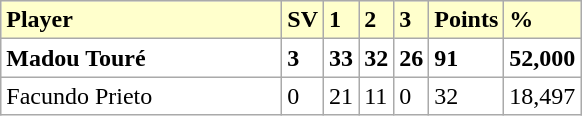<table class="wikitable">
<tr bgcolor="#ffffcc">
<td width=180><strong>Player</strong></td>
<td><strong>SV</strong></td>
<td><strong>1</strong></td>
<td><strong>2</strong></td>
<td><strong>3</strong></td>
<td><strong>Points</strong></td>
<td><strong>%</strong></td>
</tr>
<tr bgcolor="FFFFFF">
<td> <strong>Madou Touré</strong></td>
<td><strong>3</strong></td>
<td><strong>33</strong></td>
<td><strong>32</strong></td>
<td><strong>26</strong></td>
<td><strong>91</strong></td>
<td><strong>52,000</strong></td>
</tr>
<tr bgcolor="FFFFFF">
<td> Facundo Prieto</td>
<td>0</td>
<td>21</td>
<td>11</td>
<td>0</td>
<td>32</td>
<td>18,497</td>
</tr>
</table>
